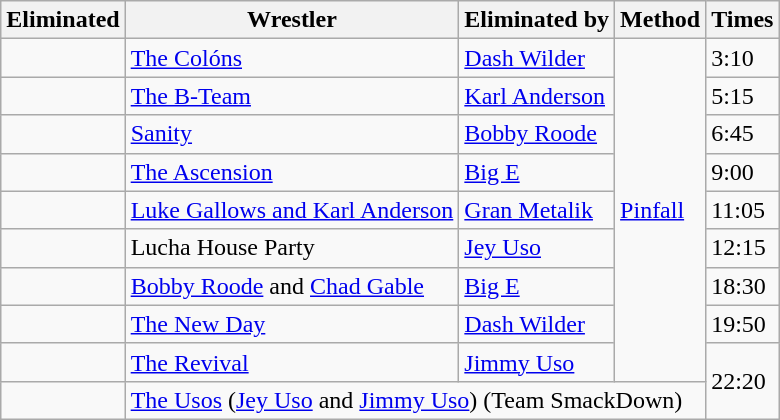<table class="wikitable sortable">
<tr>
<th>Eliminated</th>
<th>Wrestler</th>
<th>Eliminated by</th>
<th>Method</th>
<th>Times</th>
</tr>
<tr>
<td></td>
<td><a href='#'>The Colóns</a></td>
<td><a href='#'>Dash Wilder</a></td>
<td rowspan=9><a href='#'>Pinfall</a></td>
<td>3:10</td>
</tr>
<tr>
<td></td>
<td><a href='#'>The B-Team</a></td>
<td><a href='#'>Karl Anderson</a></td>
<td>5:15</td>
</tr>
<tr>
<td></td>
<td><a href='#'>Sanity</a></td>
<td><a href='#'>Bobby Roode</a></td>
<td>6:45</td>
</tr>
<tr>
<td></td>
<td><a href='#'>The Ascension</a></td>
<td><a href='#'>Big E</a></td>
<td>9:00</td>
</tr>
<tr>
<td></td>
<td><a href='#'>Luke Gallows and Karl Anderson</a></td>
<td><a href='#'>Gran Metalik</a></td>
<td>11:05</td>
</tr>
<tr>
<td></td>
<td>Lucha House Party</td>
<td><a href='#'>Jey Uso</a></td>
<td>12:15</td>
</tr>
<tr>
<td></td>
<td><a href='#'>Bobby Roode</a> and <a href='#'>Chad Gable</a></td>
<td><a href='#'>Big E</a></td>
<td>18:30</td>
</tr>
<tr>
<td></td>
<td><a href='#'>The New Day</a></td>
<td><a href='#'>Dash Wilder</a></td>
<td>19:50</td>
</tr>
<tr>
<td></td>
<td><a href='#'>The Revival</a></td>
<td><a href='#'>Jimmy Uso</a></td>
<td rowspan=2>22:20</td>
</tr>
<tr>
<td></td>
<td colspan="3"><a href='#'>The Usos</a> (<a href='#'>Jey Uso</a> and <a href='#'>Jimmy Uso</a>) (Team SmackDown)</td>
</tr>
</table>
